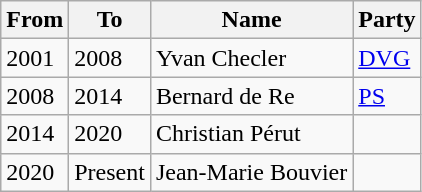<table class="wikitable">
<tr>
<th>From</th>
<th>To</th>
<th>Name</th>
<th>Party</th>
</tr>
<tr>
<td>2001</td>
<td>2008</td>
<td>Yvan Checler</td>
<td><a href='#'>DVG</a></td>
</tr>
<tr>
<td>2008</td>
<td>2014</td>
<td>Bernard de Re</td>
<td><a href='#'>PS</a></td>
</tr>
<tr>
<td>2014</td>
<td>2020</td>
<td>Christian Pérut</td>
<td></td>
</tr>
<tr>
<td>2020</td>
<td>Present</td>
<td>Jean-Marie Bouvier</td>
<td></td>
</tr>
</table>
